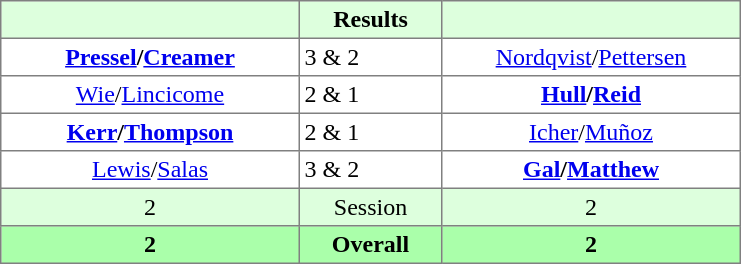<table border="1" cellpadding="3" style="border-collapse:collapse; text-align:center;">
<tr style="background:#dfd;">
<th style="width:12em;"></th>
<th style="width:5.5em;">Results</th>
<th style="width:12em;"></th>
</tr>
<tr>
<td><strong><a href='#'>Pressel</a>/<a href='#'>Creamer</a></strong></td>
<td align=left> 3 & 2</td>
<td><a href='#'>Nordqvist</a>/<a href='#'>Pettersen</a></td>
</tr>
<tr>
<td><a href='#'>Wie</a>/<a href='#'>Lincicome</a></td>
<td align=left> 2 & 1</td>
<td><strong><a href='#'>Hull</a>/<a href='#'>Reid</a></strong></td>
</tr>
<tr>
<td><strong><a href='#'>Kerr</a>/<a href='#'>Thompson</a></strong></td>
<td align=left> 2 & 1</td>
<td><a href='#'>Icher</a>/<a href='#'>Muñoz</a></td>
</tr>
<tr>
<td><a href='#'>Lewis</a>/<a href='#'>Salas</a></td>
<td align=left> 3 & 2</td>
<td><strong><a href='#'>Gal</a>/<a href='#'>Matthew</a></strong></td>
</tr>
<tr style="background:#dfd;">
<td>2</td>
<td>Session</td>
<td>2</td>
</tr>
<tr style="background:#afa;">
<th>2</th>
<th>Overall</th>
<th>2</th>
</tr>
</table>
